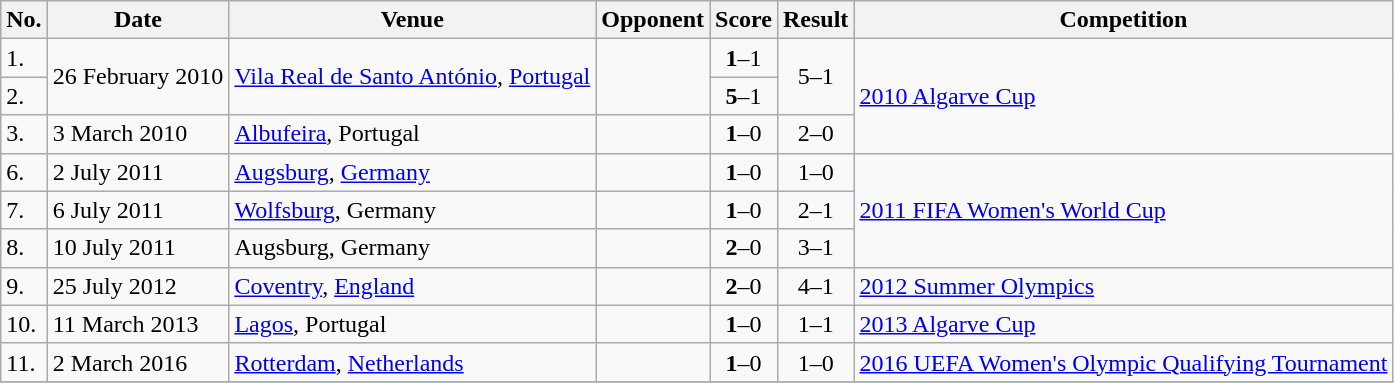<table class="wikitable">
<tr>
<th>No.</th>
<th>Date</th>
<th>Venue</th>
<th>Opponent</th>
<th>Score</th>
<th>Result</th>
<th>Competition</th>
</tr>
<tr>
<td>1.</td>
<td rowspan=2>26 February 2010</td>
<td rowspan=2><a href='#'>Vila Real de Santo António</a>, <a href='#'>Portugal</a></td>
<td rowspan=2></td>
<td align=center><strong>1</strong>–1</td>
<td rowspan=2 align=center>5–1</td>
<td rowspan=3><a href='#'>2010 Algarve Cup</a></td>
</tr>
<tr>
<td>2.</td>
<td align=center><strong>5</strong>–1</td>
</tr>
<tr>
<td>3.</td>
<td>3 March 2010</td>
<td><a href='#'>Albufeira</a>, Portugal</td>
<td></td>
<td align=center><strong>1</strong>–0</td>
<td align=center>2–0</td>
</tr>
<tr>
<td>6.</td>
<td>2 July 2011</td>
<td><a href='#'>Augsburg</a>, <a href='#'>Germany</a></td>
<td></td>
<td align=center><strong>1</strong>–0</td>
<td align=center>1–0</td>
<td rowspan=3><a href='#'>2011 FIFA Women's World Cup</a></td>
</tr>
<tr>
<td>7.</td>
<td>6 July 2011</td>
<td><a href='#'>Wolfsburg</a>, Germany</td>
<td></td>
<td align=center><strong>1</strong>–0</td>
<td align=center>2–1</td>
</tr>
<tr>
<td>8.</td>
<td>10 July 2011</td>
<td>Augsburg, Germany</td>
<td></td>
<td align=center><strong>2</strong>–0</td>
<td align=center>3–1</td>
</tr>
<tr>
<td>9.</td>
<td>25 July 2012</td>
<td><a href='#'>Coventry</a>, <a href='#'>England</a></td>
<td></td>
<td align=center><strong>2</strong>–0</td>
<td align=center>4–1</td>
<td><a href='#'>2012 Summer Olympics</a></td>
</tr>
<tr>
<td>10.</td>
<td>11 March 2013</td>
<td><a href='#'>Lagos</a>, Portugal</td>
<td></td>
<td align=center><strong>1</strong>–0</td>
<td align=center>1–1</td>
<td><a href='#'>2013 Algarve Cup</a></td>
</tr>
<tr>
<td>11.</td>
<td>2 March 2016</td>
<td><a href='#'>Rotterdam</a>, <a href='#'>Netherlands</a></td>
<td></td>
<td align=center><strong>1</strong>–0</td>
<td align=center>1–0</td>
<td><a href='#'>2016 UEFA Women's Olympic Qualifying Tournament</a></td>
</tr>
<tr>
</tr>
</table>
